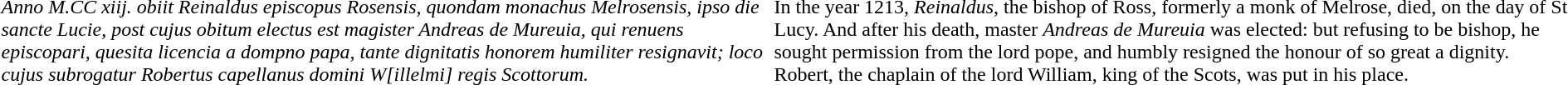<table>
<tr>
<td><em>Anno M.CC xiij. obiit Reinaldus episcopus Rosensis, quondam monachus Melrosensis, ipso die sancte Lucie, post cujus obitum electus est magister Andreas de Mureuia, qui renuens episcopari, quesita licencia a dompno papa, tante dignitatis honorem humiliter resignavit; loco cujus subrogatur Robertus capellanus domini W[illelmi] regis Scottorum.</em>  </td>
<td>In the year 1213, <em>Reinaldus</em>, the bishop of Ross, formerly a monk of Melrose, died, on the day of St Lucy. And after his death, master <em>Andreas de Mureuia</em> was elected: but refusing to be bishop, he sought permission from the lord pope, and humbly resigned the honour of so great a dignity. Robert, the chaplain of the lord William, king of the Scots, was put in his place.   </td>
</tr>
</table>
